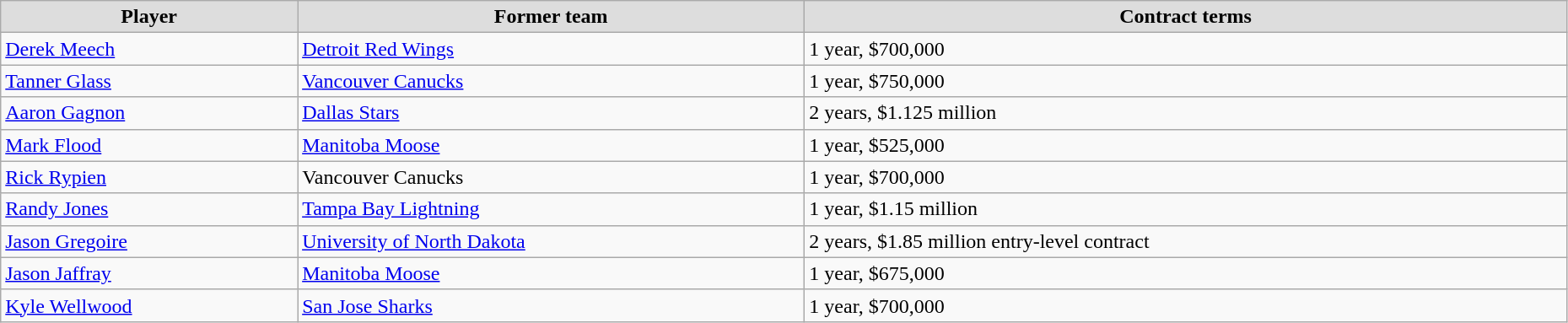<table class="wikitable" width=98%>
<tr align="center" bgcolor="#dddddd">
<td><strong>Player</strong></td>
<td><strong>Former team</strong></td>
<td><strong>Contract terms</strong></td>
</tr>
<tr>
<td><a href='#'>Derek Meech</a></td>
<td><a href='#'>Detroit Red Wings</a></td>
<td>1 year, $700,000</td>
</tr>
<tr>
<td><a href='#'>Tanner Glass</a></td>
<td><a href='#'>Vancouver Canucks</a></td>
<td>1 year, $750,000</td>
</tr>
<tr>
<td><a href='#'>Aaron Gagnon</a></td>
<td><a href='#'>Dallas Stars</a></td>
<td>2 years, $1.125 million</td>
</tr>
<tr>
<td><a href='#'>Mark Flood</a></td>
<td><a href='#'>Manitoba Moose</a></td>
<td>1 year, $525,000</td>
</tr>
<tr>
<td><a href='#'>Rick Rypien</a></td>
<td>Vancouver Canucks</td>
<td>1 year, $700,000</td>
</tr>
<tr>
<td><a href='#'>Randy Jones</a></td>
<td><a href='#'>Tampa Bay Lightning</a></td>
<td>1 year, $1.15 million</td>
</tr>
<tr>
<td><a href='#'>Jason Gregoire</a></td>
<td><a href='#'>University of North Dakota</a></td>
<td>2 years, $1.85 million entry-level contract</td>
</tr>
<tr>
<td><a href='#'>Jason Jaffray</a></td>
<td><a href='#'>Manitoba Moose</a></td>
<td>1 year, $675,000</td>
</tr>
<tr>
<td><a href='#'>Kyle Wellwood</a></td>
<td><a href='#'>San Jose Sharks</a></td>
<td>1 year, $700,000</td>
</tr>
</table>
